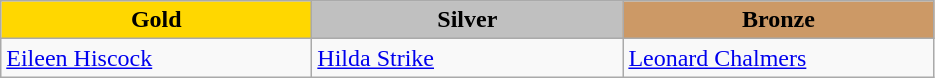<table class="wikitable" style="text-align:left">
<tr align="center">
<td width=200 bgcolor=gold><strong>Gold</strong></td>
<td width=200 bgcolor=silver><strong>Silver</strong></td>
<td width=200 bgcolor=CC9966><strong>Bronze</strong></td>
</tr>
<tr>
<td><a href='#'>Eileen Hiscock</a><br><em></em></td>
<td><a href='#'>Hilda Strike</a><br><em></em></td>
<td><a href='#'>Leonard Chalmers</a><br><em></em></td>
</tr>
</table>
